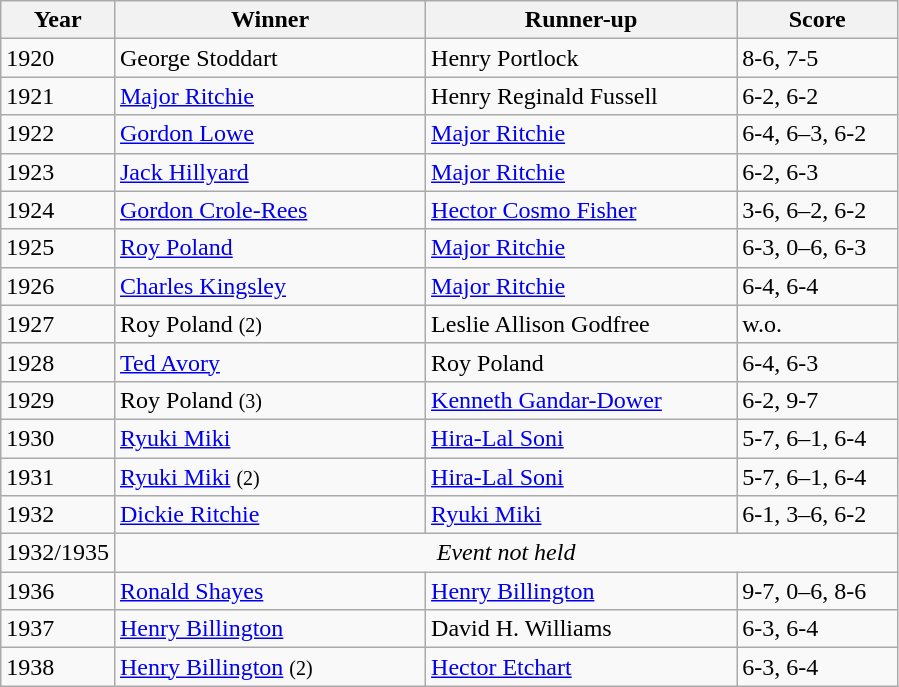<table class="wikitable" style="font-size:100%;">
<tr>
<th style="width:60px;">Year</th>
<th style="width:200px;">Winner</th>
<th style="width:200px;">Runner-up</th>
<th style="width:100px;">Score</th>
</tr>
<tr>
<td>1920</td>
<td> George Stoddart</td>
<td> Henry Portlock</td>
<td>8-6, 7-5</td>
</tr>
<tr>
<td>1921</td>
<td> <a href='#'>Major Ritchie</a></td>
<td> Henry Reginald Fussell</td>
<td>6-2, 6-2</td>
</tr>
<tr>
<td>1922</td>
<td> <a href='#'>Gordon Lowe</a></td>
<td> <a href='#'>Major Ritchie</a></td>
<td>6-4, 6–3, 6-2</td>
</tr>
<tr>
<td>1923</td>
<td> <a href='#'>Jack Hillyard</a></td>
<td> <a href='#'>Major Ritchie</a></td>
<td>6-2, 6-3</td>
</tr>
<tr>
<td>1924</td>
<td> <a href='#'>Gordon Crole-Rees</a></td>
<td> <a href='#'>Hector Cosmo Fisher</a></td>
<td>3-6, 6–2, 6-2</td>
</tr>
<tr>
<td>1925</td>
<td> <a href='#'>Roy Poland</a></td>
<td> <a href='#'>Major Ritchie</a></td>
<td>6-3, 0–6, 6-3</td>
</tr>
<tr>
<td>1926</td>
<td> <a href='#'>Charles Kingsley</a></td>
<td> <a href='#'>Major Ritchie</a></td>
<td>6-4, 6-4</td>
</tr>
<tr>
<td>1927</td>
<td> Roy Poland <small>(2)</small></td>
<td> Leslie Allison Godfree</td>
<td>w.o.</td>
</tr>
<tr>
<td>1928</td>
<td> <a href='#'>Ted Avory</a></td>
<td> Roy Poland</td>
<td>6-4, 6-3</td>
</tr>
<tr>
<td>1929</td>
<td> Roy  Poland <small>(3)</small></td>
<td> <a href='#'>Kenneth Gandar-Dower</a></td>
<td>6-2, 9-7</td>
</tr>
<tr>
<td>1930</td>
<td> <a href='#'>Ryuki Miki</a></td>
<td> <a href='#'>Hira-Lal Soni</a></td>
<td>5-7, 6–1, 6-4</td>
</tr>
<tr>
<td>1931</td>
<td> <a href='#'>Ryuki Miki</a> <small>(2)</small></td>
<td> <a href='#'>Hira-Lal Soni</a></td>
<td>5-7, 6–1, 6-4</td>
</tr>
<tr>
<td>1932</td>
<td> <a href='#'>Dickie Ritchie</a></td>
<td> <a href='#'>Ryuki Miki</a></td>
<td>6-1, 3–6, 6-2</td>
</tr>
<tr>
<td>1932/1935</td>
<td colspan=4 align=center><em>Event not held</em></td>
</tr>
<tr>
<td>1936</td>
<td> <a href='#'>Ronald Shayes</a></td>
<td> <a href='#'>Henry Billington</a></td>
<td>9-7, 0–6, 8-6</td>
</tr>
<tr>
<td>1937</td>
<td> <a href='#'>Henry Billington</a></td>
<td> David H. Williams</td>
<td>6-3, 6-4</td>
</tr>
<tr>
<td>1938</td>
<td> <a href='#'>Henry Billington</a> <small>(2)</small></td>
<td> <a href='#'>Hector Etchart</a></td>
<td>6-3, 6-4</td>
</tr>
</table>
